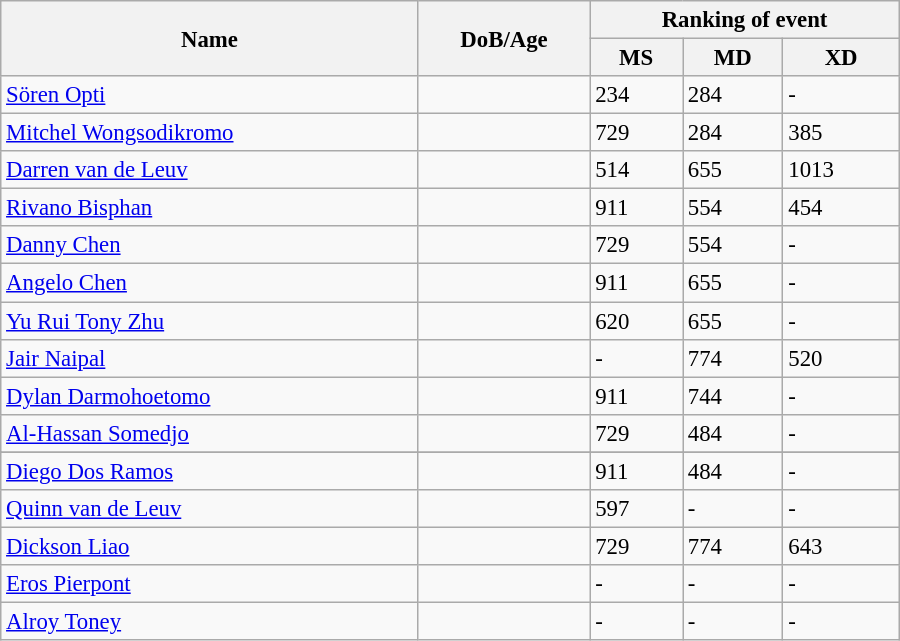<table class="wikitable" style="width:600px; font-size:95%;">
<tr>
<th rowspan="2" align="left">Name</th>
<th rowspan="2" align="left">DoB/Age</th>
<th colspan="3" align="center">Ranking of event</th>
</tr>
<tr>
<th align="center">MS</th>
<th>MD</th>
<th align="center">XD</th>
</tr>
<tr>
<td><a href='#'>Sören Opti</a></td>
<td></td>
<td>234</td>
<td>284</td>
<td>-</td>
</tr>
<tr>
<td><a href='#'>Mitchel Wongsodikromo</a></td>
<td></td>
<td>729</td>
<td>284</td>
<td>385</td>
</tr>
<tr>
<td><a href='#'>Darren van de Leuv</a></td>
<td></td>
<td>514</td>
<td>655</td>
<td>1013</td>
</tr>
<tr>
<td><a href='#'>Rivano Bisphan</a></td>
<td></td>
<td>911</td>
<td>554</td>
<td>454</td>
</tr>
<tr>
<td><a href='#'>Danny Chen</a></td>
<td></td>
<td>729</td>
<td>554</td>
<td>-</td>
</tr>
<tr>
<td><a href='#'>Angelo Chen</a></td>
<td></td>
<td>911</td>
<td>655</td>
<td>-</td>
</tr>
<tr>
<td><a href='#'>Yu Rui Tony Zhu</a></td>
<td></td>
<td>620</td>
<td>655</td>
<td>-</td>
</tr>
<tr>
<td><a href='#'>Jair Naipal</a></td>
<td></td>
<td>-</td>
<td>774</td>
<td>520</td>
</tr>
<tr>
<td><a href='#'>Dylan Darmohoetomo</a></td>
<td></td>
<td>911</td>
<td>744</td>
<td>-</td>
</tr>
<tr>
<td><a href='#'>Al-Hassan Somedjo</a></td>
<td></td>
<td>729</td>
<td>484</td>
<td>-</td>
</tr>
<tr>
</tr>
<tr>
<td><a href='#'>Diego Dos Ramos</a></td>
<td></td>
<td>911</td>
<td>484</td>
<td>-</td>
</tr>
<tr>
<td><a href='#'>Quinn van de Leuv</a></td>
<td></td>
<td>597</td>
<td>-</td>
<td>-</td>
</tr>
<tr>
<td><a href='#'>Dickson Liao</a></td>
<td></td>
<td>729</td>
<td>774</td>
<td>643</td>
</tr>
<tr>
<td><a href='#'>Eros Pierpont</a></td>
<td></td>
<td>-</td>
<td>-</td>
<td>-</td>
</tr>
<tr>
<td><a href='#'>Alroy Toney</a></td>
<td></td>
<td>-</td>
<td>-</td>
<td>-</td>
</tr>
</table>
